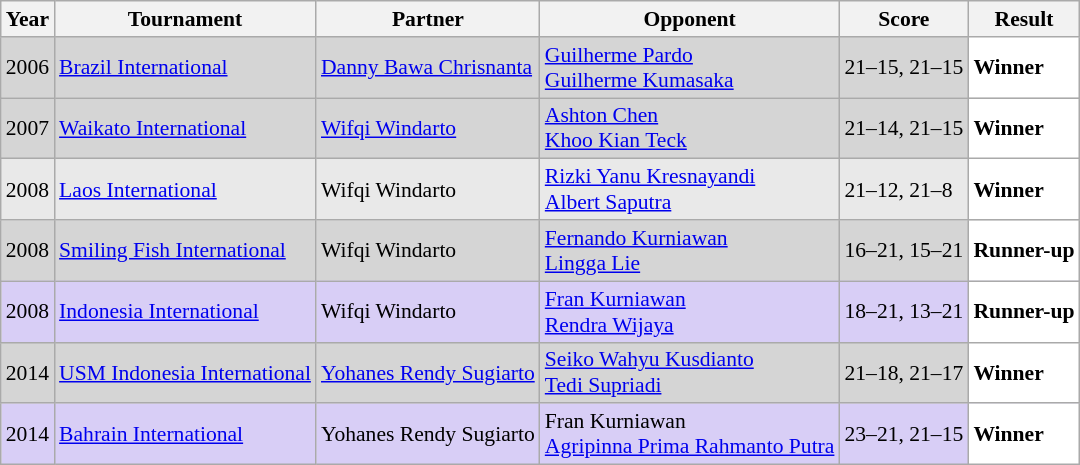<table class="sortable wikitable" style="font-size: 90%;">
<tr>
<th>Year</th>
<th>Tournament</th>
<th>Partner</th>
<th>Opponent</th>
<th>Score</th>
<th>Result</th>
</tr>
<tr style="background:#D5D5D5">
<td align="center">2006</td>
<td align="left"><a href='#'>Brazil International</a></td>
<td align="left"> <a href='#'>Danny Bawa Chrisnanta</a></td>
<td align="left"> <a href='#'>Guilherme Pardo</a><br> <a href='#'>Guilherme Kumasaka</a></td>
<td align="left">21–15, 21–15</td>
<td style="text-align:left; background:white"> <strong>Winner</strong></td>
</tr>
<tr style="background:#D5D5D5">
<td align="center">2007</td>
<td align="left"><a href='#'>Waikato International</a></td>
<td align="left"> <a href='#'>Wifqi Windarto</a></td>
<td align="left"> <a href='#'>Ashton Chen</a><br> <a href='#'>Khoo Kian Teck</a></td>
<td align="left">21–14, 21–15</td>
<td style="text-align:left; background:white"> <strong>Winner</strong></td>
</tr>
<tr style="background:#E9E9E9">
<td align="center">2008</td>
<td align="left"><a href='#'>Laos International</a></td>
<td align="left"> Wifqi Windarto</td>
<td align="left"> <a href='#'>Rizki Yanu Kresnayandi</a><br> <a href='#'>Albert Saputra</a></td>
<td align="left">21–12, 21–8</td>
<td style="text-align:left; background:white"> <strong>Winner</strong></td>
</tr>
<tr style="background:#D5D5D5">
<td align="center">2008</td>
<td align="left"><a href='#'>Smiling Fish International</a></td>
<td align="left"> Wifqi Windarto</td>
<td align="left"> <a href='#'>Fernando Kurniawan</a><br> <a href='#'>Lingga Lie</a></td>
<td align="left">16–21, 15–21</td>
<td style="text-align:left; background:white"> <strong>Runner-up</strong></td>
</tr>
<tr style="background:#D8CEF6">
<td align="center">2008</td>
<td align="left"><a href='#'>Indonesia International</a></td>
<td align="left"> Wifqi Windarto</td>
<td align="left"> <a href='#'>Fran Kurniawan</a><br> <a href='#'>Rendra Wijaya</a></td>
<td align="left">18–21, 13–21</td>
<td style="text-align:left; background:white"> <strong>Runner-up</strong></td>
</tr>
<tr style="background:#D5D5D5">
<td align="center">2014</td>
<td align="left"><a href='#'>USM Indonesia International</a></td>
<td align="left"> <a href='#'>Yohanes Rendy Sugiarto</a></td>
<td align="left"> <a href='#'>Seiko Wahyu Kusdianto</a><br> <a href='#'>Tedi Supriadi</a></td>
<td align="left">21–18, 21–17</td>
<td style="text-align:left; background:white"> <strong>Winner</strong></td>
</tr>
<tr style="background:#D8CEF6">
<td align="center">2014</td>
<td align="left"><a href='#'>Bahrain International</a></td>
<td align="left"> Yohanes Rendy Sugiarto</td>
<td align="left"> Fran Kurniawan<br> <a href='#'>Agripinna Prima Rahmanto Putra</a></td>
<td align="left">23–21, 21–15</td>
<td style="text-align:left; background:white"> <strong>Winner</strong></td>
</tr>
</table>
